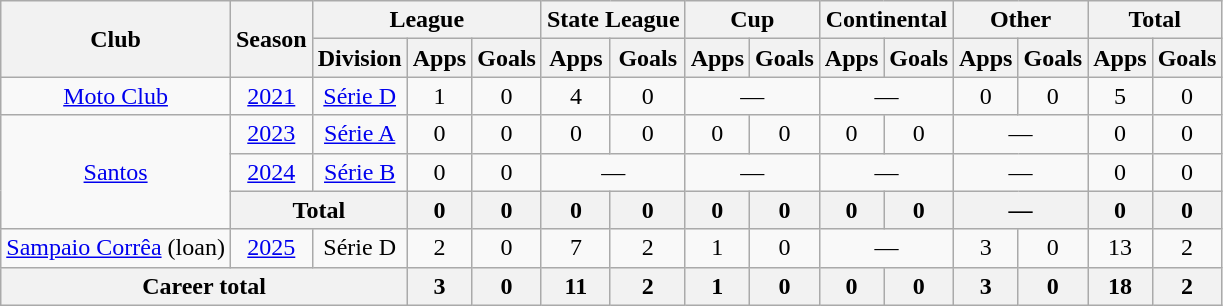<table class="wikitable" style="text-align: center">
<tr>
<th rowspan="2">Club</th>
<th rowspan="2">Season</th>
<th colspan="3">League</th>
<th colspan="2">State League</th>
<th colspan="2">Cup</th>
<th colspan="2">Continental</th>
<th colspan="2">Other</th>
<th colspan="2">Total</th>
</tr>
<tr>
<th>Division</th>
<th>Apps</th>
<th>Goals</th>
<th>Apps</th>
<th>Goals</th>
<th>Apps</th>
<th>Goals</th>
<th>Apps</th>
<th>Goals</th>
<th>Apps</th>
<th>Goals</th>
<th>Apps</th>
<th>Goals</th>
</tr>
<tr>
<td><a href='#'>Moto Club</a></td>
<td><a href='#'>2021</a></td>
<td><a href='#'>Série D</a></td>
<td>1</td>
<td>0</td>
<td>4</td>
<td>0</td>
<td colspan="2">—</td>
<td colspan="2">—</td>
<td>0</td>
<td>0</td>
<td>5</td>
<td>0</td>
</tr>
<tr>
<td rowspan="3"><a href='#'>Santos</a></td>
<td><a href='#'>2023</a></td>
<td><a href='#'>Série A</a></td>
<td>0</td>
<td>0</td>
<td>0</td>
<td>0</td>
<td>0</td>
<td>0</td>
<td>0</td>
<td>0</td>
<td colspan="2">—</td>
<td>0</td>
<td>0</td>
</tr>
<tr>
<td><a href='#'>2024</a></td>
<td><a href='#'>Série B</a></td>
<td>0</td>
<td>0</td>
<td colspan="2">—</td>
<td colspan="2">—</td>
<td colspan="2">—</td>
<td colspan="2">—</td>
<td>0</td>
<td>0</td>
</tr>
<tr>
<th colspan="2">Total</th>
<th>0</th>
<th>0</th>
<th>0</th>
<th>0</th>
<th>0</th>
<th>0</th>
<th>0</th>
<th>0</th>
<th colspan="2">—</th>
<th>0</th>
<th>0</th>
</tr>
<tr>
<td><a href='#'>Sampaio Corrêa</a> (loan)</td>
<td><a href='#'>2025</a></td>
<td>Série D</td>
<td>2</td>
<td>0</td>
<td>7</td>
<td>2</td>
<td>1</td>
<td>0</td>
<td colspan="2">—</td>
<td>3</td>
<td>0</td>
<td>13</td>
<td>2</td>
</tr>
<tr>
<th colspan="3"><strong>Career total</strong></th>
<th>3</th>
<th>0</th>
<th>11</th>
<th>2</th>
<th>1</th>
<th>0</th>
<th>0</th>
<th>0</th>
<th>3</th>
<th>0</th>
<th>18</th>
<th>2</th>
</tr>
</table>
